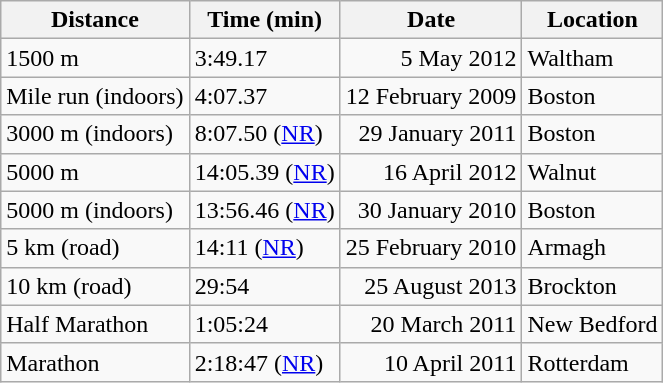<table class="wikitable">
<tr>
<th>Distance</th>
<th>Time (min)</th>
<th>Date</th>
<th>Location</th>
</tr>
<tr>
<td>1500 m</td>
<td>3:49.17</td>
<td align=right>5 May 2012</td>
<td>Waltham</td>
</tr>
<tr>
<td>Mile run (indoors)</td>
<td>4:07.37</td>
<td align=right>12 February 2009</td>
<td>Boston</td>
</tr>
<tr>
<td>3000 m (indoors)</td>
<td>8:07.50 (<a href='#'>NR</a>)</td>
<td align=right>29 January 2011</td>
<td>Boston</td>
</tr>
<tr>
<td>5000 m</td>
<td>14:05.39 (<a href='#'>NR</a>)</td>
<td align=right>16 April 2012</td>
<td>Walnut</td>
</tr>
<tr>
<td>5000 m (indoors)</td>
<td>13:56.46 (<a href='#'>NR</a>)</td>
<td align=right>30 January 2010</td>
<td>Boston</td>
</tr>
<tr>
<td>5 km (road)</td>
<td>14:11 (<a href='#'>NR</a>)</td>
<td align=right>25 February 2010</td>
<td>Armagh</td>
</tr>
<tr>
<td>10 km (road)</td>
<td>29:54</td>
<td align=right>25 August 2013</td>
<td>Brockton</td>
</tr>
<tr>
<td>Half Marathon</td>
<td>1:05:24</td>
<td align=right>20 March 2011</td>
<td>New Bedford</td>
</tr>
<tr>
<td>Marathon</td>
<td>2:18:47 (<a href='#'>NR</a>)</td>
<td align=right>10 April 2011</td>
<td>Rotterdam</td>
</tr>
</table>
